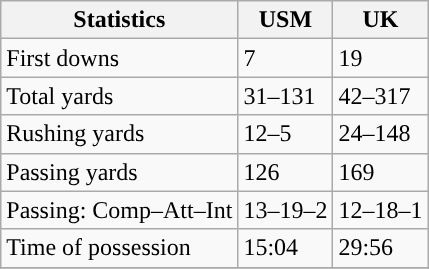<table class="wikitable" style="float: left;">
<tr>
<th>Statistics</th>
<th>USM</th>
<th>UK</th>
</tr>
<tr>
<td>First downs</td>
<td>7</td>
<td>19</td>
</tr>
<tr>
<td>Total yards</td>
<td>31–131</td>
<td>42–317</td>
</tr>
<tr>
<td>Rushing yards</td>
<td>12–5</td>
<td>24–148</td>
</tr>
<tr>
<td>Passing yards</td>
<td>126</td>
<td>169</td>
</tr>
<tr>
<td>Passing: Comp–Att–Int</td>
<td>13–19–2</td>
<td>12–18–1</td>
</tr>
<tr>
<td>Time of possession</td>
<td>15:04</td>
<td>29:56</td>
</tr>
<tr>
</tr>
</table>
